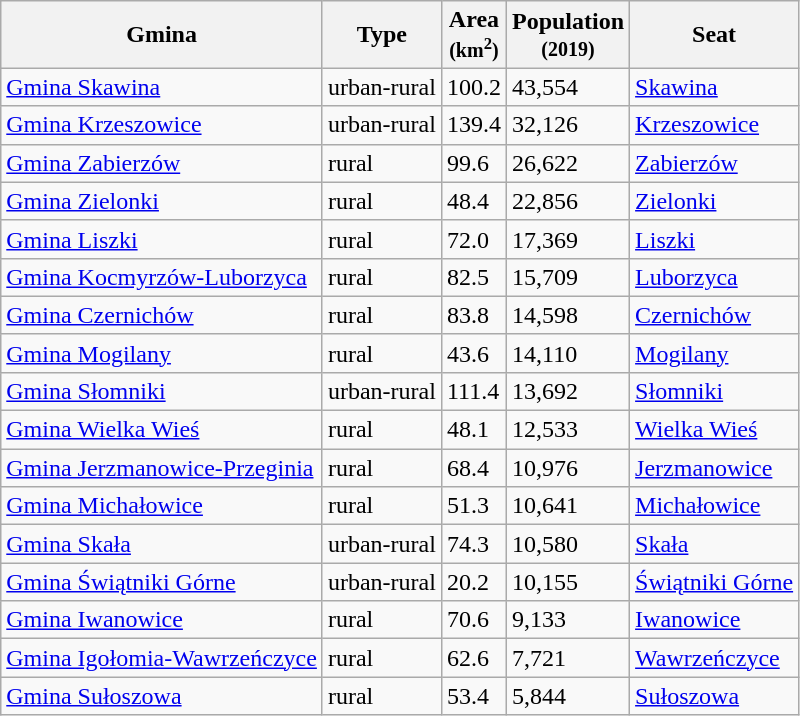<table class="wikitable sortable">
<tr>
<th><strong>Gmina</strong></th>
<th><strong>Type</strong></th>
<th><strong>Area<br><small>(km<sup>2</sup>)</small></strong></th>
<th><strong>Population<br><small>(2019)</small></strong></th>
<th><strong>Seat</strong></th>
</tr>
<tr>
<td><a href='#'>Gmina Skawina</a></td>
<td>urban-rural</td>
<td>100.2</td>
<td>43,554</td>
<td><a href='#'>Skawina</a></td>
</tr>
<tr>
<td><a href='#'>Gmina Krzeszowice</a></td>
<td>urban-rural</td>
<td>139.4</td>
<td>32,126</td>
<td><a href='#'>Krzeszowice</a></td>
</tr>
<tr>
<td><a href='#'>Gmina Zabierzów</a></td>
<td>rural</td>
<td>99.6</td>
<td>26,622</td>
<td><a href='#'>Zabierzów</a></td>
</tr>
<tr>
<td><a href='#'>Gmina Zielonki</a></td>
<td>rural</td>
<td>48.4</td>
<td>22,856</td>
<td><a href='#'>Zielonki</a></td>
</tr>
<tr>
<td><a href='#'>Gmina Liszki</a></td>
<td>rural</td>
<td>72.0</td>
<td>17,369</td>
<td><a href='#'>Liszki</a></td>
</tr>
<tr>
<td><a href='#'>Gmina Kocmyrzów-Luborzyca</a></td>
<td>rural</td>
<td>82.5</td>
<td>15,709</td>
<td><a href='#'>Luborzyca</a></td>
</tr>
<tr>
<td><a href='#'>Gmina Czernichów</a></td>
<td>rural</td>
<td>83.8</td>
<td>14,598</td>
<td><a href='#'>Czernichów</a></td>
</tr>
<tr>
<td><a href='#'>Gmina Mogilany</a></td>
<td>rural</td>
<td>43.6</td>
<td>14,110</td>
<td><a href='#'>Mogilany</a></td>
</tr>
<tr>
<td><a href='#'>Gmina Słomniki</a></td>
<td>urban-rural</td>
<td>111.4</td>
<td>13,692</td>
<td><a href='#'>Słomniki</a></td>
</tr>
<tr>
<td><a href='#'>Gmina Wielka Wieś</a></td>
<td>rural</td>
<td>48.1</td>
<td>12,533</td>
<td><a href='#'>Wielka Wieś</a></td>
</tr>
<tr>
<td><a href='#'>Gmina Jerzmanowice-Przeginia</a></td>
<td>rural</td>
<td>68.4</td>
<td>10,976</td>
<td><a href='#'>Jerzmanowice</a></td>
</tr>
<tr>
<td><a href='#'>Gmina Michałowice</a></td>
<td>rural</td>
<td>51.3</td>
<td>10,641</td>
<td><a href='#'>Michałowice</a></td>
</tr>
<tr>
<td><a href='#'>Gmina Skała</a></td>
<td>urban-rural</td>
<td>74.3</td>
<td>10,580</td>
<td><a href='#'>Skała</a></td>
</tr>
<tr>
<td><a href='#'>Gmina Świątniki Górne</a></td>
<td>urban-rural</td>
<td>20.2</td>
<td>10,155</td>
<td><a href='#'>Świątniki Górne</a></td>
</tr>
<tr>
<td><a href='#'>Gmina Iwanowice</a></td>
<td>rural</td>
<td>70.6</td>
<td>9,133</td>
<td><a href='#'>Iwanowice</a></td>
</tr>
<tr>
<td><a href='#'>Gmina Igołomia-Wawrzeńczyce</a></td>
<td>rural</td>
<td>62.6</td>
<td>7,721</td>
<td><a href='#'>Wawrzeńczyce</a></td>
</tr>
<tr>
<td><a href='#'>Gmina Sułoszowa</a></td>
<td>rural</td>
<td>53.4</td>
<td>5,844</td>
<td><a href='#'>Sułoszowa</a></td>
</tr>
</table>
